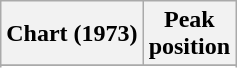<table class="wikitable sortable plainrowheaders" style="text-align:center">
<tr>
<th scope="col">Chart (1973)</th>
<th scope="col">Peak<br>position</th>
</tr>
<tr>
</tr>
<tr>
</tr>
</table>
